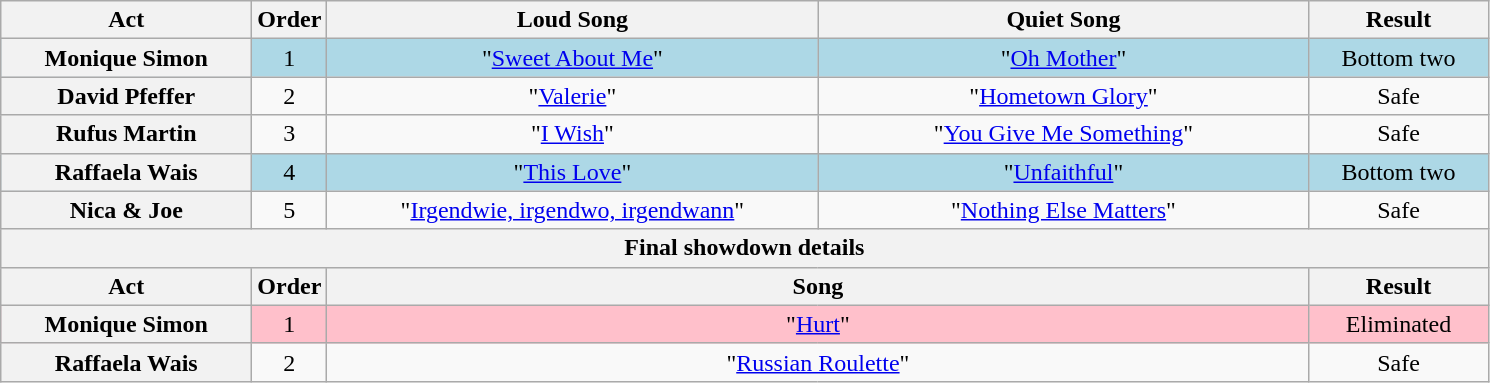<table class="wikitable plainrowheaders" style="text-align:center;">
<tr>
<th scope="col" style="width:10em;">Act</th>
<th scope="col">Order</th>
<th scope="col" style="width:20em;">Loud Song</th>
<th scope="col" style="width:20em;">Quiet Song</th>
<th scope="col" style="width:7em;">Result</th>
</tr>
<tr style="background:lightblue;">
<th scope="row">Monique Simon</th>
<td>1</td>
<td>"<a href='#'>Sweet About Me</a>"</td>
<td>"<a href='#'>Oh Mother</a>"</td>
<td>Bottom two</td>
</tr>
<tr>
<th scope="row">David Pfeffer</th>
<td>2</td>
<td>"<a href='#'>Valerie</a>"</td>
<td>"<a href='#'>Hometown Glory</a>"</td>
<td>Safe</td>
</tr>
<tr>
<th scope="row">Rufus Martin</th>
<td>3</td>
<td>"<a href='#'>I Wish</a>"</td>
<td>"<a href='#'>You Give Me Something</a>"</td>
<td>Safe</td>
</tr>
<tr style="background:lightblue;">
<th scope="row">Raffaela Wais</th>
<td>4</td>
<td>"<a href='#'>This Love</a>"</td>
<td>"<a href='#'>Unfaithful</a>"</td>
<td>Bottom two</td>
</tr>
<tr>
<th scope="row">Nica & Joe</th>
<td>5</td>
<td>"<a href='#'>Irgendwie, irgendwo, irgendwann</a>"</td>
<td>"<a href='#'>Nothing Else Matters</a>"</td>
<td>Safe</td>
</tr>
<tr>
<th colspan=5>Final showdown details</th>
</tr>
<tr>
<th scope="col"style="width:10em;">Act</th>
<th scope="col">Order</th>
<th scope="col" style="width:16em;" colspan=2>Song</th>
<th scope="col" style="width:6em;">Result</th>
</tr>
<tr style="background:pink;">
<th scope="row">Monique Simon</th>
<td>1</td>
<td colspan=2>"<a href='#'>Hurt</a>"</td>
<td>Eliminated</td>
</tr>
<tr>
<th scope="row">Raffaela Wais</th>
<td>2</td>
<td colspan=2>"<a href='#'>Russian Roulette</a>"</td>
<td>Safe</td>
</tr>
</table>
